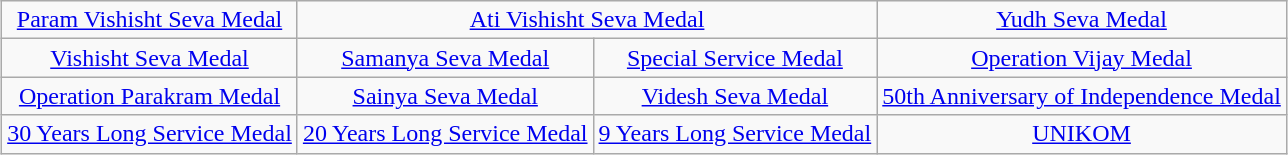<table class="wikitable" style="margin:1em auto; text-align:center;">
<tr>
<td colspan="1"><a href='#'>Param Vishisht Seva Medal</a></td>
<td colspan="2"><a href='#'>Ati Vishisht Seva Medal</a></td>
<td colspan="1"><a href='#'>Yudh Seva Medal</a></td>
</tr>
<tr>
<td><a href='#'>Vishisht Seva Medal</a></td>
<td><a href='#'>Samanya Seva Medal</a></td>
<td><a href='#'>Special Service Medal</a></td>
<td><a href='#'>Operation Vijay Medal</a></td>
</tr>
<tr>
<td><a href='#'>Operation Parakram Medal</a></td>
<td><a href='#'>Sainya Seva Medal</a></td>
<td><a href='#'>Videsh Seva Medal</a></td>
<td><a href='#'>50th Anniversary of Independence Medal</a></td>
</tr>
<tr>
<td><a href='#'>30 Years Long Service Medal</a></td>
<td><a href='#'>20 Years Long Service Medal</a></td>
<td><a href='#'>9 Years Long Service Medal</a></td>
<td><a href='#'>UNIKOM</a></td>
</tr>
</table>
